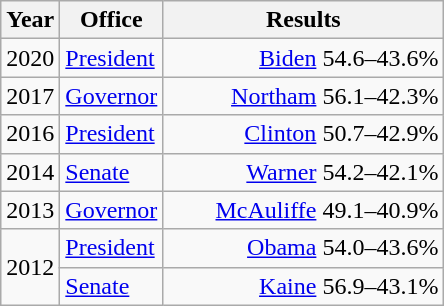<table class=wikitable>
<tr>
<th width="30">Year</th>
<th width="60">Office</th>
<th width="180">Results</th>
</tr>
<tr>
<td>2020</td>
<td><a href='#'>President</a></td>
<td align="right" ><a href='#'>Biden</a> 54.6–43.6%</td>
</tr>
<tr>
<td>2017</td>
<td><a href='#'>Governor</a></td>
<td align="right" ><a href='#'>Northam</a> 56.1–42.3%</td>
</tr>
<tr>
<td>2016</td>
<td><a href='#'>President</a></td>
<td align="right" ><a href='#'>Clinton</a> 50.7–42.9%</td>
</tr>
<tr>
<td>2014</td>
<td><a href='#'>Senate</a></td>
<td align="right" ><a href='#'>Warner</a> 54.2–42.1%</td>
</tr>
<tr>
<td>2013</td>
<td><a href='#'>Governor</a></td>
<td align="right" ><a href='#'>McAuliffe</a> 49.1–40.9%</td>
</tr>
<tr>
<td rowspan="2">2012</td>
<td><a href='#'>President</a></td>
<td align="right" ><a href='#'>Obama</a> 54.0–43.6%</td>
</tr>
<tr>
<td><a href='#'>Senate</a></td>
<td align="right" ><a href='#'>Kaine</a> 56.9–43.1%</td>
</tr>
</table>
